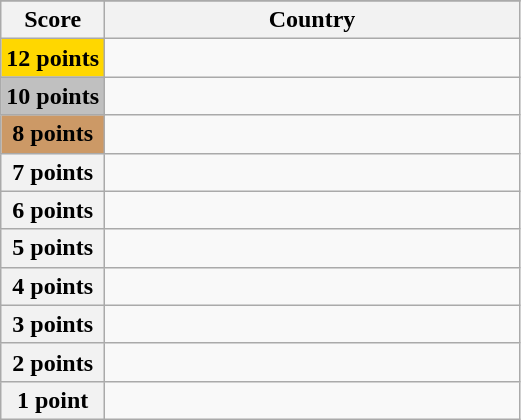<table class="wikitable">
<tr>
</tr>
<tr>
<th scope="col" width="20%">Score</th>
<th scope="col">Country</th>
</tr>
<tr>
<th scope="row" style="background:gold">12 points</th>
<td></td>
</tr>
<tr>
<th scope="row" style="background:silver">10 points</th>
<td></td>
</tr>
<tr>
<th scope="row" style="background:#CC9966">8 points</th>
<td></td>
</tr>
<tr>
<th scope="row">7 points</th>
<td></td>
</tr>
<tr>
<th scope="row">6 points</th>
<td></td>
</tr>
<tr>
<th scope="row">5 points</th>
<td></td>
</tr>
<tr>
<th scope="row">4 points</th>
<td></td>
</tr>
<tr>
<th scope="row">3 points</th>
<td></td>
</tr>
<tr>
<th scope="row">2 points</th>
<td></td>
</tr>
<tr>
<th scope="row">1 point</th>
<td></td>
</tr>
</table>
